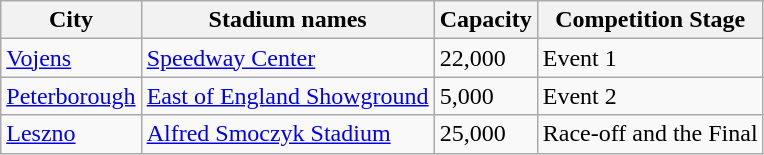<table class="wikitable">
<tr>
<th>City</th>
<th>Stadium names</th>
<th>Capacity</th>
<th>Competition Stage</th>
</tr>
<tr>
<td><a href='#'>Vojens</a></td>
<td><a href='#'>Speedway Center</a></td>
<td>22,000</td>
<td>Event 1</td>
</tr>
<tr>
<td><a href='#'>Peterborough</a></td>
<td><a href='#'>East of England Showground</a></td>
<td>5,000</td>
<td>Event 2</td>
</tr>
<tr>
<td><a href='#'>Leszno</a></td>
<td><a href='#'>Alfred Smoczyk Stadium</a></td>
<td>25,000</td>
<td>Race-off and the Final</td>
</tr>
</table>
